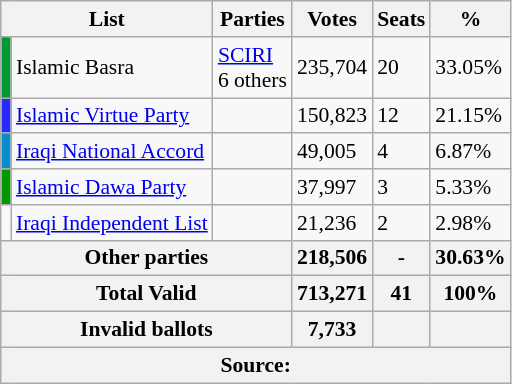<table class="wikitable" style="border:1px solid #8888aa; background:#f8f8f8; padding:0; font-size:90%;">
<tr>
<th colspan=2>List</th>
<th>Parties</th>
<th>Votes</th>
<th>Seats</th>
<th>%</th>
</tr>
<tr>
<td bgcolor="#009933"></td>
<td>Islamic Basra</td>
<td><a href='#'>SCIRI</a><br>6 others</td>
<td>235,704</td>
<td>20</td>
<td>33.05%</td>
</tr>
<tr>
<td bgcolor="#2929FD"></td>
<td><a href='#'>Islamic Virtue Party</a></td>
<td></td>
<td>150,823</td>
<td>12</td>
<td>21.15%</td>
</tr>
<tr>
<td bgcolor="#098DCD"></td>
<td><a href='#'>Iraqi National Accord</a></td>
<td></td>
<td>49,005</td>
<td>4</td>
<td>6.87%</td>
</tr>
<tr>
<td bgcolor="#009900"></td>
<td><a href='#'>Islamic Dawa Party</a></td>
<td></td>
<td>37,997</td>
<td>3</td>
<td>5.33%</td>
</tr>
<tr>
<td></td>
<td><a href='#'>Iraqi Independent List</a></td>
<td></td>
<td>21,236</td>
<td>2</td>
<td>2.98%</td>
</tr>
<tr>
<th colspan=3>Other parties</th>
<th>218,506</th>
<th>-</th>
<th>30.63%</th>
</tr>
<tr>
<th colspan=3><strong>Total Valid</strong></th>
<th><strong>713,271</strong></th>
<th><strong>41</strong></th>
<th><strong>100%</strong></th>
</tr>
<tr>
<th colspan=3>Invalid ballots</th>
<th>7,733</th>
<th></th>
<th></th>
</tr>
<tr class="unsortable">
<th align=left colspan=6>Source:  </th>
</tr>
</table>
